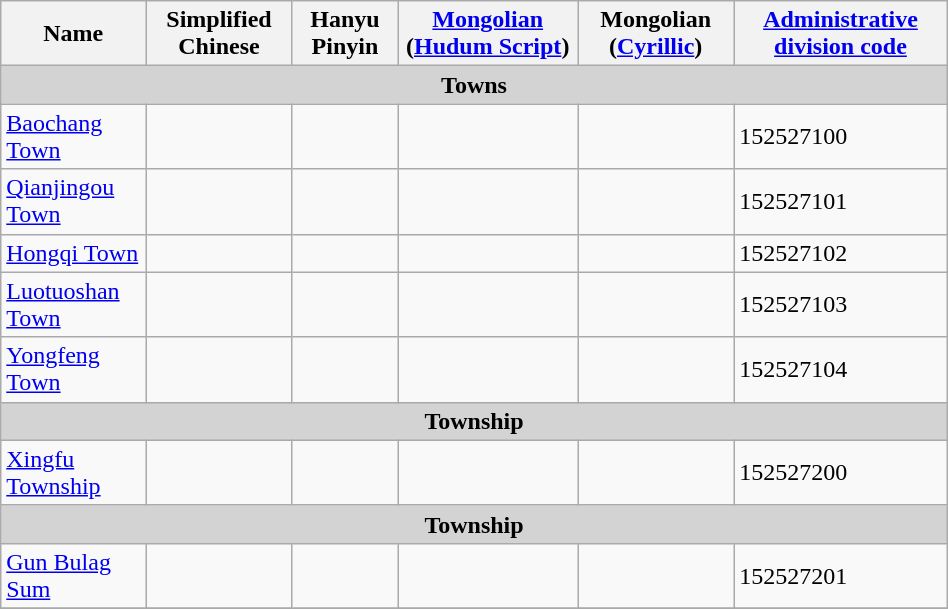<table class="wikitable" align="center" style="width:50%; border="1">
<tr>
<th>Name</th>
<th>Simplified Chinese</th>
<th>Hanyu Pinyin</th>
<th><a href='#'>Mongolian</a> (<a href='#'>Hudum Script</a>)</th>
<th>Mongolian (<a href='#'>Cyrillic</a>)</th>
<th><a href='#'>Administrative division code</a></th>
</tr>
<tr>
<td colspan="6"  style="text-align:center; background:#d3d3d3;"><strong>Towns</strong></td>
</tr>
<tr --------->
<td><a href='#'>Baochang Town</a></td>
<td></td>
<td></td>
<td></td>
<td></td>
<td>152527100</td>
</tr>
<tr>
<td><a href='#'>Qianjingou Town</a></td>
<td></td>
<td></td>
<td></td>
<td></td>
<td>152527101</td>
</tr>
<tr>
<td><a href='#'>Hongqi Town</a></td>
<td></td>
<td></td>
<td></td>
<td></td>
<td>152527102</td>
</tr>
<tr>
<td><a href='#'>Luotuoshan Town</a></td>
<td></td>
<td></td>
<td></td>
<td></td>
<td>152527103</td>
</tr>
<tr>
<td><a href='#'>Yongfeng Town</a></td>
<td></td>
<td></td>
<td></td>
<td></td>
<td>152527104</td>
</tr>
<tr>
<td colspan="6"  style="text-align:center; background:#d3d3d3;"><strong>Township</strong></td>
</tr>
<tr --------->
<td><a href='#'>Xingfu Township</a></td>
<td></td>
<td></td>
<td></td>
<td></td>
<td>152527200</td>
</tr>
<tr>
<td colspan="6"  style="text-align:center; background:#d3d3d3;"><strong>Township</strong></td>
</tr>
<tr --------->
<td><a href='#'>Gun Bulag Sum</a></td>
<td></td>
<td></td>
<td></td>
<td></td>
<td>152527201</td>
</tr>
<tr>
</tr>
</table>
